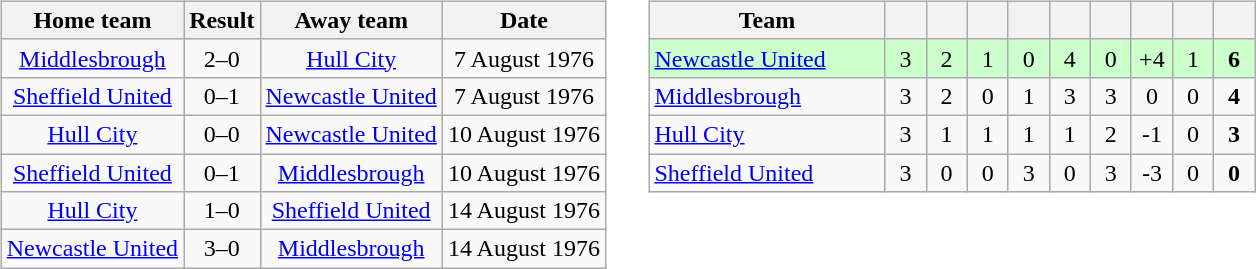<table>
<tr>
<td valign="top"><br><table class="wikitable" style="text-align: center">
<tr>
<th>Home team</th>
<th>Result</th>
<th>Away team</th>
<th>Date</th>
</tr>
<tr>
<td><a href='#'>Middlesbrough</a></td>
<td>2–0</td>
<td><a href='#'>Hull City</a></td>
<td>7 August 1976</td>
</tr>
<tr>
<td><a href='#'>Sheffield United</a></td>
<td>0–1</td>
<td><a href='#'>Newcastle United</a></td>
<td>7 August 1976</td>
</tr>
<tr>
<td><a href='#'>Hull City</a></td>
<td>0–0</td>
<td><a href='#'>Newcastle United</a></td>
<td>10 August 1976</td>
</tr>
<tr>
<td><a href='#'>Sheffield United</a></td>
<td>0–1</td>
<td><a href='#'>Middlesbrough</a></td>
<td>10 August 1976</td>
</tr>
<tr>
<td><a href='#'>Hull City</a></td>
<td>1–0</td>
<td><a href='#'>Sheffield United</a></td>
<td>14 August 1976</td>
</tr>
<tr>
<td><a href='#'>Newcastle United</a></td>
<td>3–0</td>
<td><a href='#'>Middlesbrough</a></td>
<td>14 August 1976</td>
</tr>
</table>
</td>
<td width="1"> </td>
<td valign="top"><br><table class="wikitable" style="text-align:center">
<tr>
<th width=150>Team</th>
<th width=20></th>
<th width=20></th>
<th width=20></th>
<th width=20></th>
<th width=20></th>
<th width=20></th>
<th width=20></th>
<th width=20></th>
<th width=20></th>
</tr>
<tr bgcolor="#ccffcc">
<td align="left"><a href='#'>Newcastle United</a></td>
<td>3</td>
<td>2</td>
<td>1</td>
<td>0</td>
<td>4</td>
<td>0</td>
<td>+4</td>
<td>1</td>
<td><strong>6</strong></td>
</tr>
<tr>
<td align="left"><a href='#'>Middlesbrough</a></td>
<td>3</td>
<td>2</td>
<td>0</td>
<td>1</td>
<td>3</td>
<td>3</td>
<td>0</td>
<td>0</td>
<td><strong>4</strong></td>
</tr>
<tr>
<td align="left"><a href='#'>Hull City</a></td>
<td>3</td>
<td>1</td>
<td>1</td>
<td>1</td>
<td>1</td>
<td>2</td>
<td>-1</td>
<td>0</td>
<td><strong>3</strong></td>
</tr>
<tr>
<td align="left"><a href='#'>Sheffield United</a></td>
<td>3</td>
<td>0</td>
<td>0</td>
<td>3</td>
<td>0</td>
<td>3</td>
<td>-3</td>
<td>0</td>
<td><strong>0</strong></td>
</tr>
</table>
</td>
</tr>
</table>
